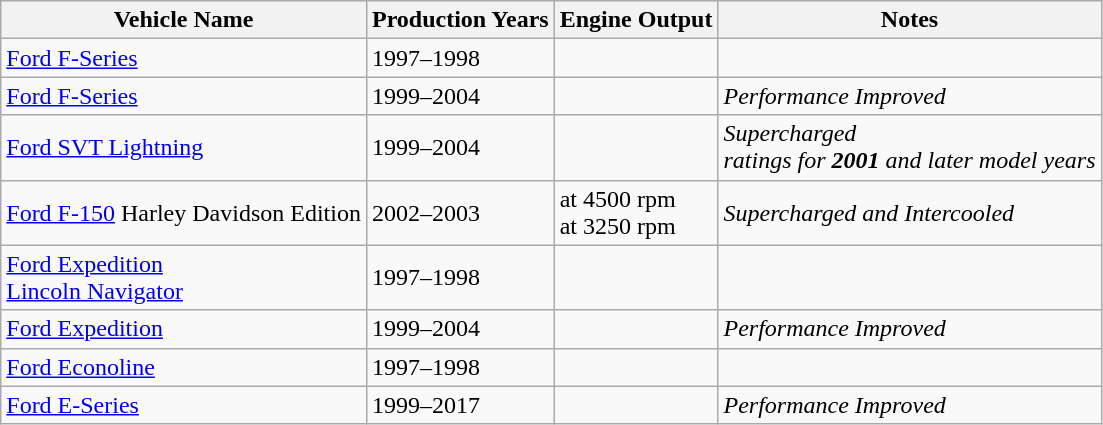<table class="wikitable">
<tr>
<th>Vehicle Name</th>
<th>Production Years</th>
<th>Engine Output</th>
<th>Notes</th>
</tr>
<tr>
<td><a href='#'>Ford F-Series</a></td>
<td>1997–1998</td>
<td> <br> </td>
<td></td>
</tr>
<tr>
<td><a href='#'>Ford F-Series</a></td>
<td>1999–2004</td>
<td> <br> </td>
<td><em>Performance Improved</em></td>
</tr>
<tr>
<td><a href='#'>Ford SVT Lightning</a></td>
<td>1999–2004</td>
<td> <br></td>
<td><em>Supercharged</em> <br><em>ratings for <strong>2001</strong> and later model years</em></td>
</tr>
<tr>
<td><a href='#'>Ford F-150</a> Harley Davidson Edition</td>
<td>2002–2003</td>
<td> at 4500 rpm <br>  at 3250 rpm</td>
<td><em>Supercharged and Intercooled</em></td>
</tr>
<tr>
<td><a href='#'>Ford Expedition</a><br> <a href='#'>Lincoln Navigator</a></td>
<td>1997–1998</td>
<td> <br> </td>
<td></td>
</tr>
<tr>
<td><a href='#'>Ford Expedition</a></td>
<td>1999–2004</td>
<td> <br> </td>
<td><em>Performance Improved</em></td>
</tr>
<tr>
<td><a href='#'>Ford Econoline</a></td>
<td>1997–1998</td>
<td> <br> </td>
<td></td>
</tr>
<tr>
<td><a href='#'>Ford E-Series</a></td>
<td>1999–2017</td>
<td> <br> </td>
<td><em>Performance Improved</em></td>
</tr>
</table>
